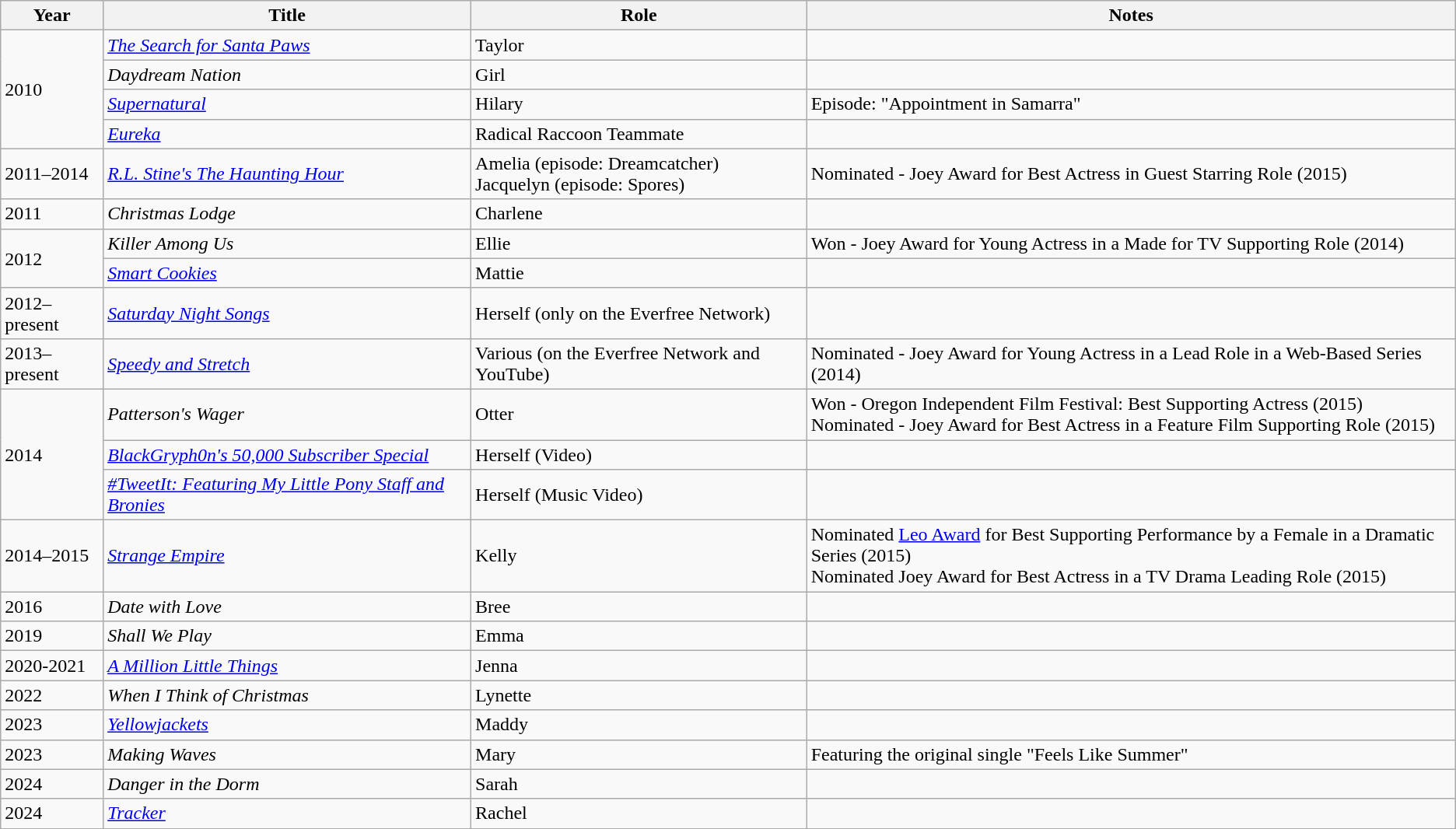<table class = "wikitable sortable">
<tr>
<th>Year</th>
<th>Title</th>
<th>Role</th>
<th class="unsortable">Notes</th>
</tr>
<tr>
<td rowspan="4">2010</td>
<td data-sort-value="Search for Santa Paws, The"><em><a href='#'>The Search for Santa Paws</a></em></td>
<td>Taylor</td>
<td></td>
</tr>
<tr>
<td><em>Daydream Nation</em></td>
<td>Girl</td>
<td></td>
</tr>
<tr>
<td><em><a href='#'>Supernatural</a></em></td>
<td>Hilary</td>
<td>Episode: "Appointment in Samarra"</td>
</tr>
<tr>
<td><em><a href='#'>Eureka</a></em></td>
<td>Radical Raccoon Teammate</td>
<td></td>
</tr>
<tr>
<td>2011–2014</td>
<td><em><a href='#'>R.L. Stine's The Haunting Hour</a></em></td>
<td>Amelia (episode: Dreamcatcher) <br>Jacquelyn (episode: Spores)</td>
<td>Nominated - Joey Award for Best Actress in Guest Starring Role (2015)</td>
</tr>
<tr>
<td>2011</td>
<td><em>Christmas Lodge</em></td>
<td>Charlene</td>
<td></td>
</tr>
<tr>
<td rowspan="2">2012</td>
<td><em>Killer Among Us</em></td>
<td>Ellie</td>
<td>Won - Joey Award for Young Actress in a Made for TV Supporting Role (2014)</td>
</tr>
<tr>
<td><em><a href='#'>Smart Cookies</a></em></td>
<td>Mattie</td>
<td></td>
</tr>
<tr>
<td>2012–present</td>
<td><em><a href='#'>Saturday Night Songs</a></em></td>
<td>Herself (only on the Everfree Network)</td>
<td></td>
</tr>
<tr>
<td>2013–present</td>
<td><em><a href='#'>Speedy and Stretch</a></em></td>
<td>Various (on the Everfree Network and YouTube)</td>
<td>Nominated - Joey Award for Young Actress in a Lead Role in a Web-Based Series (2014)</td>
</tr>
<tr>
<td rowspan="3">2014</td>
<td><em>Patterson's Wager</em></td>
<td>Otter</td>
<td>Won - Oregon Independent Film Festival: Best Supporting Actress (2015)<br>Nominated - Joey Award for Best Actress in a Feature Film Supporting Role (2015)</td>
</tr>
<tr>
<td><em><a href='#'>BlackGryph0n's 50,000 Subscriber Special</a></em></td>
<td>Herself (Video)</td>
<td></td>
</tr>
<tr>
<td><em><a href='#'>#TweetIt: Featuring My Little Pony Staff and Bronies</a></em></td>
<td>Herself (Music Video)</td>
<td></td>
</tr>
<tr>
<td>2014–2015</td>
<td><em><a href='#'>Strange Empire</a></em></td>
<td>Kelly</td>
<td>Nominated  <a href='#'>Leo Award</a> for Best Supporting Performance by a Female in a Dramatic Series (2015)<br>Nominated  Joey Award for Best Actress in a TV Drama Leading Role (2015)</td>
</tr>
<tr>
<td>2016</td>
<td><em>Date with Love</em></td>
<td>Bree</td>
<td></td>
</tr>
<tr>
<td>2019</td>
<td><em>Shall We Play</em></td>
<td>Emma</td>
<td></td>
</tr>
<tr>
<td>2020-2021</td>
<td><em><a href='#'>A Million Little Things</a></em></td>
<td>Jenna</td>
<td></td>
</tr>
<tr>
<td>2022</td>
<td><em>When I Think of Christmas</em></td>
<td>Lynette</td>
</tr>
<tr>
<td>2023</td>
<td><em><a href='#'>Yellowjackets</a></em></td>
<td>Maddy</td>
<td></td>
</tr>
<tr>
<td>2023</td>
<td><em>Making Waves</em></td>
<td>Mary</td>
<td>Featuring the original single "Feels Like Summer"</td>
</tr>
<tr>
<td>2024</td>
<td><em>Danger in the Dorm</em></td>
<td>Sarah</td>
<td></td>
</tr>
<tr>
<td>2024</td>
<td><em><a href='#'>Tracker</a></em></td>
<td>Rachel</td>
</tr>
</table>
